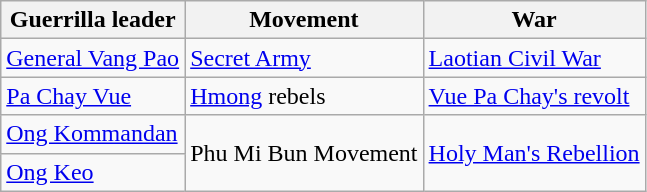<table class="wikitable">
<tr>
<th>Guerrilla leader</th>
<th>Movement</th>
<th>War</th>
</tr>
<tr>
<td><a href='#'>General Vang Pao</a></td>
<td><a href='#'>Secret Army</a></td>
<td><a href='#'>Laotian Civil War</a></td>
</tr>
<tr>
<td><a href='#'>Pa Chay Vue</a></td>
<td><a href='#'>Hmong</a> rebels</td>
<td><a href='#'>Vue Pa Chay's revolt</a></td>
</tr>
<tr>
<td><a href='#'>Ong Kommandan</a></td>
<td rowspan="2">Phu Mi Bun Movement</td>
<td rowspan="2"><a href='#'>Holy Man's Rebellion</a></td>
</tr>
<tr>
<td><a href='#'>Ong Keo</a></td>
</tr>
</table>
